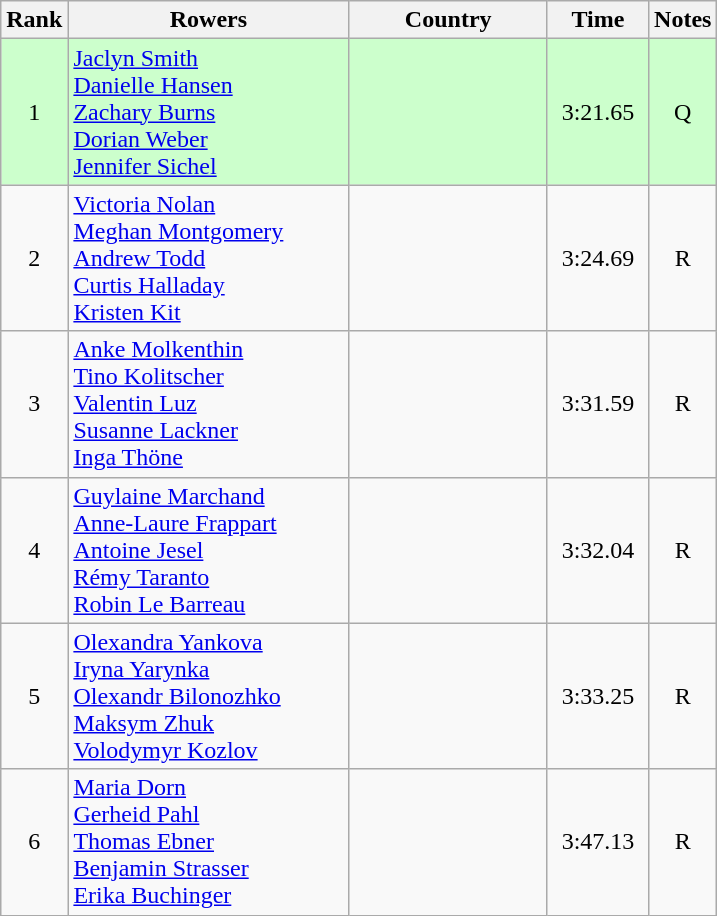<table class="wikitable" style="text-align:center">
<tr>
<th>Rank</th>
<th width=180>Rowers</th>
<th width=125>Country</th>
<th width=60>Time</th>
<th>Notes</th>
</tr>
<tr bgcolor=#ccffcc>
<td>1</td>
<td style="text-align:left"><a href='#'>Jaclyn Smith</a><br><a href='#'>Danielle Hansen</a><br><a href='#'>Zachary Burns</a><br><a href='#'>Dorian Weber</a><br><a href='#'>Jennifer Sichel</a></td>
<td style="text-align:left"></td>
<td>3:21.65</td>
<td>Q</td>
</tr>
<tr>
<td>2</td>
<td style="text-align:left"><a href='#'>Victoria Nolan</a><br><a href='#'>Meghan Montgomery</a><br><a href='#'>Andrew Todd</a><br><a href='#'>Curtis Halladay</a><br><a href='#'>Kristen Kit</a></td>
<td style="text-align:left"></td>
<td>3:24.69</td>
<td>R</td>
</tr>
<tr>
<td>3</td>
<td style="text-align:left"><a href='#'>Anke Molkenthin</a><br><a href='#'>Tino Kolitscher</a><br><a href='#'>Valentin Luz</a><br><a href='#'>Susanne Lackner</a><br><a href='#'>Inga Thöne</a></td>
<td style="text-align:left"></td>
<td>3:31.59</td>
<td>R</td>
</tr>
<tr>
<td>4</td>
<td style="text-align:left"><a href='#'>Guylaine Marchand</a><br><a href='#'>Anne-Laure Frappart</a><br><a href='#'>Antoine Jesel</a><br><a href='#'>Rémy Taranto</a><br><a href='#'>Robin Le Barreau</a></td>
<td style="text-align:left"></td>
<td>3:32.04</td>
<td>R</td>
</tr>
<tr>
<td>5</td>
<td style="text-align:left"><a href='#'>Olexandra Yankova</a><br><a href='#'>Iryna Yarynka</a><br><a href='#'>Olexandr Bilonozhko</a><br><a href='#'>Maksym Zhuk</a><br><a href='#'>Volodymyr Kozlov</a></td>
<td style="text-align:left"></td>
<td>3:33.25</td>
<td>R</td>
</tr>
<tr>
<td>6</td>
<td style="text-align:left"><a href='#'>Maria Dorn</a><br><a href='#'>Gerheid Pahl</a><br><a href='#'>Thomas Ebner</a><br><a href='#'>Benjamin Strasser</a><br><a href='#'>Erika Buchinger</a></td>
<td style="text-align:left"></td>
<td>3:47.13</td>
<td>R</td>
</tr>
</table>
